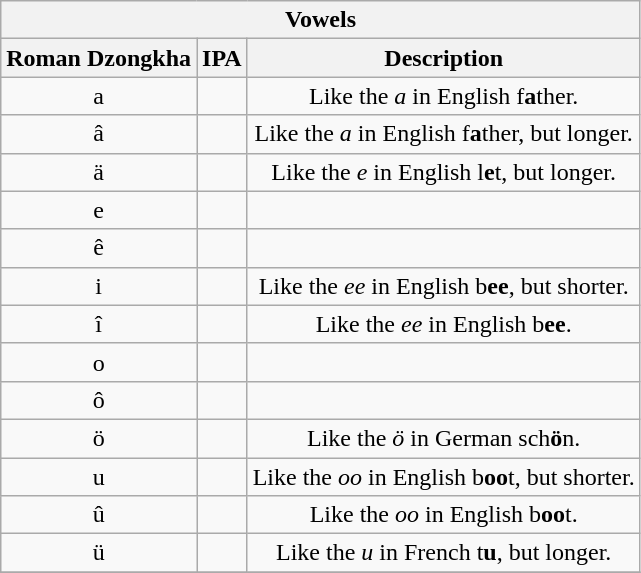<table class="wikitable" style="text-align:center;">
<tr>
<th colspan=5>Vowels</th>
</tr>
<tr>
<th>Roman Dzongkha</th>
<th>IPA</th>
<th>Description</th>
</tr>
<tr>
<td>a</td>
<td><a href='#'></a></td>
<td>Like the <em>a</em> in English f<strong>a</strong>ther.</td>
</tr>
<tr>
<td>â</td>
<td><a href='#'></a></td>
<td>Like the <em>a</em> in English f<strong>a</strong>ther, but longer.</td>
</tr>
<tr>
<td>ä</td>
<td><a href='#'></a></td>
<td>Like the <em>e</em> in English l<strong>e</strong>t, but longer.</td>
</tr>
<tr>
<td>e</td>
<td><a href='#'></a></td>
<td></td>
</tr>
<tr>
<td>ê</td>
<td><a href='#'></a></td>
<td></td>
</tr>
<tr>
<td>i</td>
<td><a href='#'></a></td>
<td>Like the <em>ee</em> in English b<strong>ee</strong>, but shorter.</td>
</tr>
<tr>
<td>î</td>
<td><a href='#'></a></td>
<td>Like the <em>ee</em> in English b<strong>ee</strong>.</td>
</tr>
<tr>
<td>o</td>
<td><a href='#'></a></td>
<td></td>
</tr>
<tr>
<td>ô</td>
<td><a href='#'></a></td>
<td></td>
</tr>
<tr>
<td>ö</td>
<td><a href='#'></a></td>
<td>Like the <em>ö</em> in German sch<strong>ö</strong>n.</td>
</tr>
<tr>
<td>u</td>
<td><a href='#'></a></td>
<td>Like the <em>oo</em> in English b<strong>oo</strong>t, but shorter.</td>
</tr>
<tr>
<td>û</td>
<td><a href='#'></a></td>
<td>Like the <em>oo</em> in English b<strong>oo</strong>t.</td>
</tr>
<tr>
<td>ü</td>
<td><a href='#'></a></td>
<td>Like the <em>u</em> in French t<strong>u</strong>, but longer.</td>
</tr>
<tr>
</tr>
</table>
